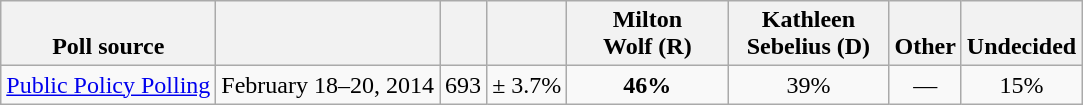<table class="wikitable" style="text-align:center">
<tr valign= bottom>
<th>Poll source</th>
<th></th>
<th></th>
<th></th>
<th style="width:100px;">Milton<br>Wolf (R)</th>
<th style="width:100px;">Kathleen<br>Sebelius (D)</th>
<th>Other</th>
<th>Undecided</th>
</tr>
<tr>
<td align=left><a href='#'>Public Policy Polling</a></td>
<td>February 18–20, 2014</td>
<td>693</td>
<td>± 3.7%</td>
<td><strong>46%</strong></td>
<td>39%</td>
<td>—</td>
<td>15%</td>
</tr>
</table>
